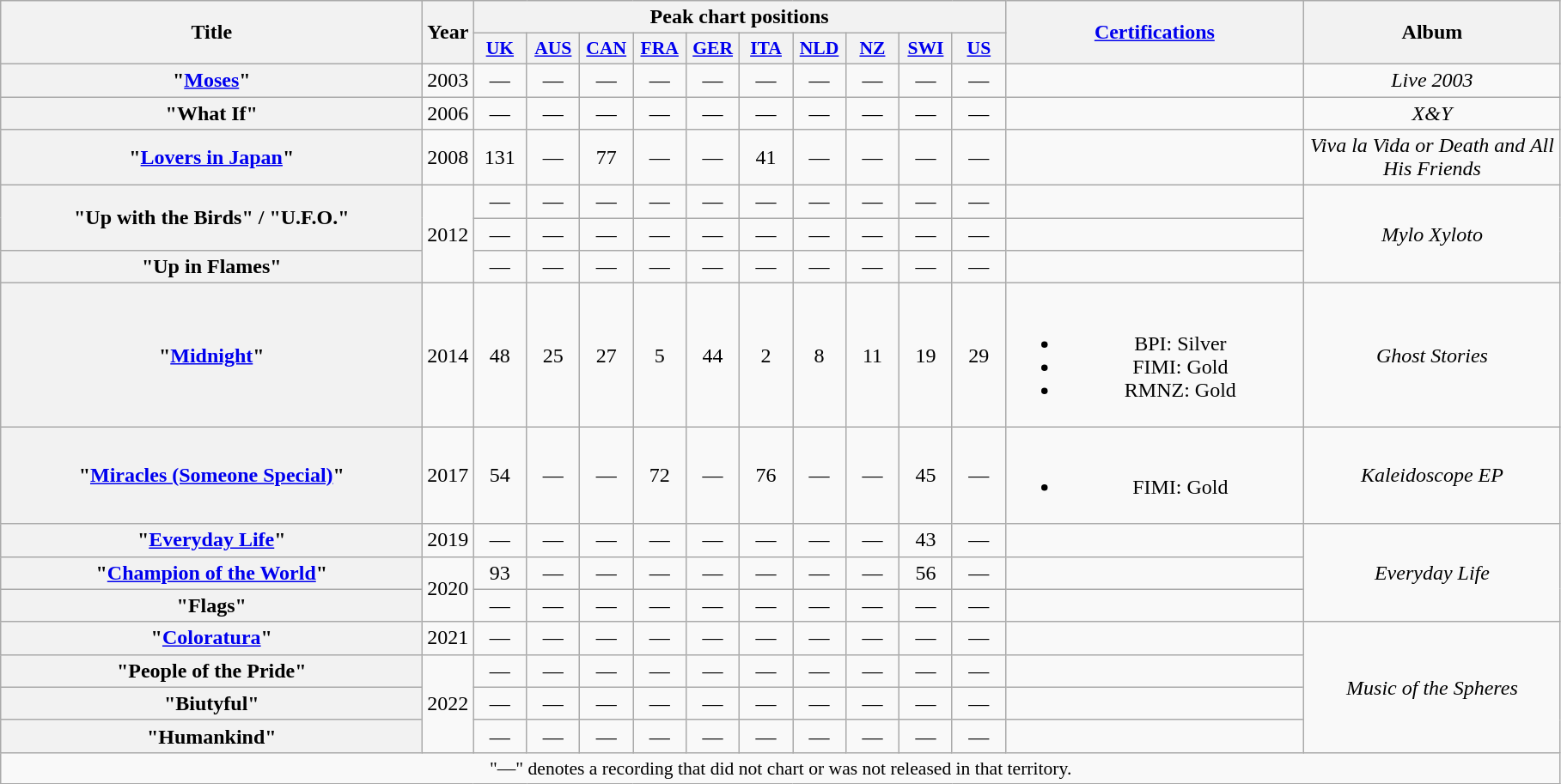<table class="wikitable plainrowheaders" style="text-align:center;">
<tr>
<th scope="col" rowspan="2" style="width:20em;">Title</th>
<th scope="col" rowspan="2">Year</th>
<th scope="col" colspan="10">Peak chart positions</th>
<th scope="col" rowspan="2" style="width:14em;"><a href='#'>Certifications</a></th>
<th scope="col" rowspan="2" style="width:12em;">Album</th>
</tr>
<tr>
<th scope="col" style="width:2.4em; font-size:90%;"><a href='#'>UK</a><br></th>
<th scope="col" style="width:2.4em; font-size:90%;"><a href='#'>AUS</a><br></th>
<th scope="col" style="width:2.4em; font-size:90%;"><a href='#'>CAN</a><br></th>
<th scope="col" style="width:2.4em; font-size:90%;"><a href='#'>FRA</a><br></th>
<th scope="col" style="width:2.4em; font-size:90%;"><a href='#'>GER</a><br></th>
<th scope="col" style="width:2.4em; font-size:90%;"><a href='#'>ITA</a><br></th>
<th scope="col" style="width:2.4em; font-size:90%;"><a href='#'>NLD</a><br></th>
<th scope="col" style="width:2.4em; font-size:90%;"><a href='#'>NZ</a><br></th>
<th scope="col" style="width:2.4em; font-size:90%;"><a href='#'>SWI</a><br></th>
<th scope="col" style="width:2.4em; font-size:90%;"><a href='#'>US</a><br></th>
</tr>
<tr>
<th scope="row">"<a href='#'>Moses</a>"</th>
<td>2003</td>
<td>—</td>
<td>—</td>
<td>—</td>
<td>—</td>
<td>—</td>
<td>—</td>
<td>—</td>
<td>—</td>
<td>—</td>
<td>—</td>
<td></td>
<td><em>Live 2003</em></td>
</tr>
<tr>
<th scope="row">"What If"</th>
<td>2006</td>
<td>—</td>
<td>—</td>
<td>—</td>
<td>—</td>
<td>—</td>
<td>—</td>
<td>—</td>
<td>—</td>
<td>—</td>
<td>—</td>
<td></td>
<td><em>X&Y</em></td>
</tr>
<tr>
<th scope="row">"<a href='#'>Lovers in Japan</a>"</th>
<td>2008</td>
<td>131</td>
<td>—</td>
<td>77</td>
<td>—</td>
<td>—</td>
<td>41</td>
<td>—</td>
<td>—</td>
<td>—</td>
<td>—</td>
<td></td>
<td><em>Viva la Vida or Death and All His Friends</em></td>
</tr>
<tr>
<th rowspan="2" scope="rowgroup">"Up with the Birds" / "U.F.O."</th>
<td rowspan="3">2012</td>
<td>—</td>
<td>—</td>
<td>—</td>
<td>—</td>
<td>—</td>
<td>—</td>
<td>—</td>
<td>—</td>
<td>—</td>
<td>—</td>
<td></td>
<td rowspan="3"><em>Mylo Xyloto</em></td>
</tr>
<tr>
<td>—</td>
<td>—</td>
<td>—</td>
<td>—</td>
<td>—</td>
<td>—</td>
<td>—</td>
<td>—</td>
<td>—</td>
<td>—</td>
<td></td>
</tr>
<tr>
<th scope="row">"Up in Flames"</th>
<td>—</td>
<td>—</td>
<td>—</td>
<td>—</td>
<td>—</td>
<td>—</td>
<td>—</td>
<td>—</td>
<td>—</td>
<td>—</td>
<td></td>
</tr>
<tr>
<th scope="row">"<a href='#'>Midnight</a>"</th>
<td>2014</td>
<td>48</td>
<td>25</td>
<td>27</td>
<td>5</td>
<td>44</td>
<td>2</td>
<td>8</td>
<td>11</td>
<td>19</td>
<td>29</td>
<td><br><ul><li>BPI: Silver</li><li>FIMI: Gold</li><li>RMNZ: Gold</li></ul></td>
<td><em>Ghost Stories</em></td>
</tr>
<tr>
<th scope="row">"<a href='#'>Miracles (Someone Special)</a>"<br></th>
<td>2017</td>
<td>54</td>
<td>—</td>
<td>—</td>
<td>72</td>
<td>—</td>
<td>76</td>
<td>—</td>
<td>—</td>
<td>45</td>
<td>—</td>
<td><br><ul><li>FIMI: Gold</li></ul></td>
<td><em>Kaleidoscope EP</em></td>
</tr>
<tr>
<th scope="row">"<a href='#'>Everyday Life</a>"</th>
<td>2019</td>
<td>—</td>
<td>—</td>
<td>—</td>
<td>—</td>
<td>—</td>
<td>—</td>
<td>—</td>
<td>—</td>
<td>43</td>
<td>—</td>
<td></td>
<td rowspan="3"><em>Everyday Life</em></td>
</tr>
<tr>
<th scope="row">"<a href='#'>Champion of the World</a>"</th>
<td rowspan="2">2020</td>
<td>93</td>
<td>—</td>
<td>—</td>
<td>—</td>
<td>—</td>
<td>—</td>
<td>—</td>
<td>—</td>
<td>56</td>
<td>—</td>
<td></td>
</tr>
<tr>
<th scope="row">"Flags"</th>
<td>—</td>
<td>—</td>
<td>—</td>
<td>—</td>
<td>—</td>
<td>—</td>
<td>—</td>
<td>—</td>
<td>—</td>
<td>—</td>
<td></td>
</tr>
<tr>
<th scope="row">"<a href='#'>Coloratura</a>"</th>
<td>2021</td>
<td>—</td>
<td>—</td>
<td>—</td>
<td>—</td>
<td>—</td>
<td>—</td>
<td>—</td>
<td>—</td>
<td>—</td>
<td>—</td>
<td></td>
<td rowspan="4"><em>Music of the Spheres</em></td>
</tr>
<tr>
<th scope="row">"People of the Pride"</th>
<td rowspan="3">2022</td>
<td>—</td>
<td>—</td>
<td>—</td>
<td>—</td>
<td>—</td>
<td>—</td>
<td>—</td>
<td>—</td>
<td>—</td>
<td>—</td>
<td></td>
</tr>
<tr>
<th scope="row">"Biutyful"</th>
<td>—</td>
<td>—</td>
<td>—</td>
<td>—</td>
<td>—</td>
<td>—</td>
<td>—</td>
<td>—</td>
<td>—</td>
<td>—</td>
<td></td>
</tr>
<tr>
<th scope="row">"Humankind"</th>
<td>—</td>
<td>—</td>
<td>—</td>
<td>—</td>
<td>—</td>
<td>—</td>
<td>—</td>
<td>—</td>
<td>—</td>
<td>—</td>
<td></td>
</tr>
<tr>
<td colspan="14" style="font-size:90%">"—" denotes a recording that did not chart or was not released in that territory.</td>
</tr>
</table>
